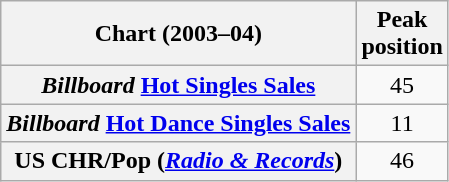<table class="wikitable plainrowheaders sortable">
<tr>
<th>Chart (2003–04)</th>
<th>Peak<br>position</th>
</tr>
<tr>
<th scope="row"><em>Billboard</em> <a href='#'>Hot Singles Sales</a></th>
<td style="text-align:center;">45</td>
</tr>
<tr>
<th scope="row"><em>Billboard</em> <a href='#'>Hot Dance Singles Sales</a></th>
<td style="text-align:center;">11</td>
</tr>
<tr>
<th scope="row">US CHR/Pop (<em><a href='#'>Radio & Records</a></em>)</th>
<td style="text-align:center;">46</td>
</tr>
</table>
